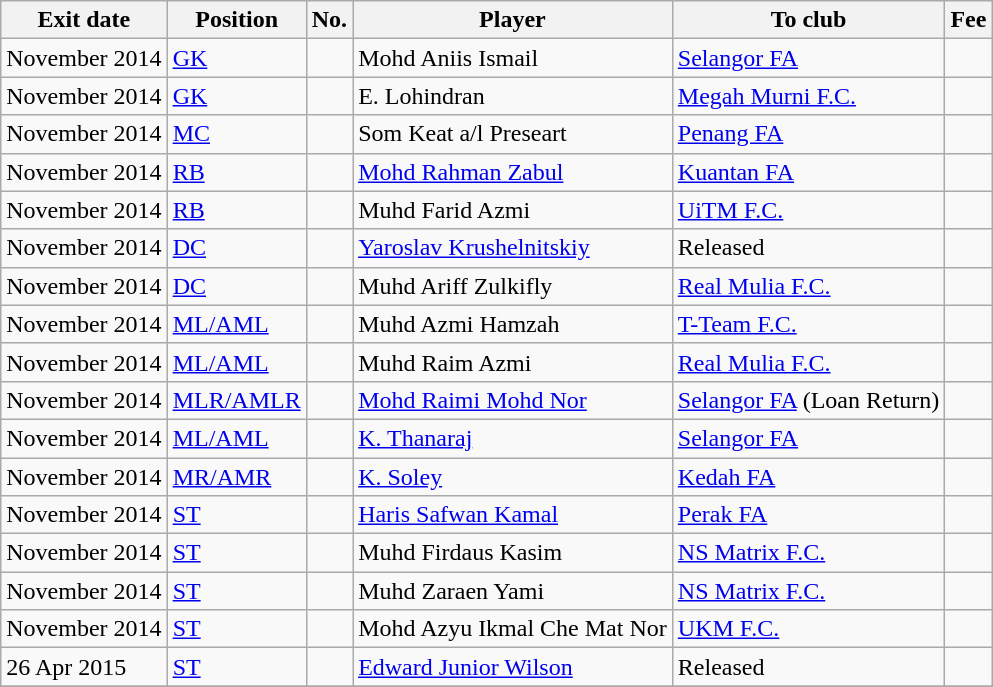<table class="wikitable sortable">
<tr>
<th>Exit date</th>
<th>Position</th>
<th>No.</th>
<th>Player</th>
<th>To club</th>
<th>Fee</th>
</tr>
<tr>
<td>November 2014</td>
<td><a href='#'>GK</a></td>
<td></td>
<td> Mohd Aniis Ismail</td>
<td> <a href='#'>Selangor FA</a></td>
<td></td>
</tr>
<tr>
<td>November 2014</td>
<td><a href='#'>GK</a></td>
<td></td>
<td> E. Lohindran</td>
<td> <a href='#'>Megah Murni F.C.</a></td>
<td></td>
</tr>
<tr>
<td>November 2014</td>
<td><a href='#'>MC</a></td>
<td></td>
<td> Som Keat a/l Preseart</td>
<td> <a href='#'>Penang FA</a></td>
<td></td>
</tr>
<tr>
<td>November 2014</td>
<td><a href='#'>RB</a></td>
<td></td>
<td> <a href='#'>Mohd Rahman Zabul</a></td>
<td> <a href='#'>Kuantan FA</a></td>
<td></td>
</tr>
<tr>
<td>November 2014</td>
<td><a href='#'>RB</a></td>
<td></td>
<td> Muhd Farid Azmi</td>
<td> <a href='#'>UiTM F.C.</a></td>
<td></td>
</tr>
<tr>
<td>November 2014</td>
<td><a href='#'>DC</a></td>
<td></td>
<td> <a href='#'>Yaroslav Krushelnitskiy</a></td>
<td>Released</td>
<td></td>
</tr>
<tr>
<td>November 2014</td>
<td><a href='#'>DC</a></td>
<td></td>
<td> Muhd Ariff Zulkifly</td>
<td> <a href='#'>Real Mulia F.C.</a></td>
<td></td>
</tr>
<tr>
<td>November 2014</td>
<td><a href='#'>ML/AML</a></td>
<td></td>
<td> Muhd Azmi Hamzah</td>
<td> <a href='#'>T-Team F.C.</a></td>
<td></td>
</tr>
<tr>
<td>November 2014</td>
<td><a href='#'>ML/AML</a></td>
<td></td>
<td> Muhd Raim Azmi</td>
<td> <a href='#'>Real Mulia F.C.</a></td>
<td></td>
</tr>
<tr>
<td>November 2014</td>
<td><a href='#'>MLR/AMLR</a></td>
<td></td>
<td> <a href='#'>Mohd Raimi Mohd Nor</a></td>
<td> <a href='#'>Selangor FA</a> (Loan Return)</td>
<td></td>
</tr>
<tr>
<td>November 2014</td>
<td><a href='#'>ML/AML</a></td>
<td></td>
<td> <a href='#'>K. Thanaraj</a></td>
<td> <a href='#'>Selangor FA</a></td>
<td></td>
</tr>
<tr>
<td>November 2014</td>
<td><a href='#'>MR/AMR</a></td>
<td></td>
<td> <a href='#'>K. Soley</a></td>
<td> <a href='#'>Kedah FA</a></td>
<td></td>
</tr>
<tr>
<td>November 2014</td>
<td><a href='#'>ST</a></td>
<td></td>
<td> <a href='#'>Haris Safwan Kamal</a></td>
<td> <a href='#'>Perak FA</a></td>
<td></td>
</tr>
<tr>
<td>November 2014</td>
<td><a href='#'>ST</a></td>
<td></td>
<td> Muhd Firdaus Kasim</td>
<td> <a href='#'>NS Matrix F.C.</a></td>
<td></td>
</tr>
<tr>
<td>November 2014</td>
<td><a href='#'>ST</a></td>
<td></td>
<td> Muhd Zaraen Yami</td>
<td> <a href='#'>NS Matrix F.C.</a></td>
<td></td>
</tr>
<tr>
<td>November 2014</td>
<td><a href='#'>ST</a></td>
<td></td>
<td> Mohd Azyu Ikmal Che Mat Nor</td>
<td> <a href='#'>UKM F.C.</a></td>
<td></td>
</tr>
<tr>
<td>26 Apr 2015</td>
<td><a href='#'>ST</a></td>
<td></td>
<td> <a href='#'>Edward Junior Wilson</a></td>
<td>Released</td>
<td></td>
</tr>
<tr>
</tr>
</table>
